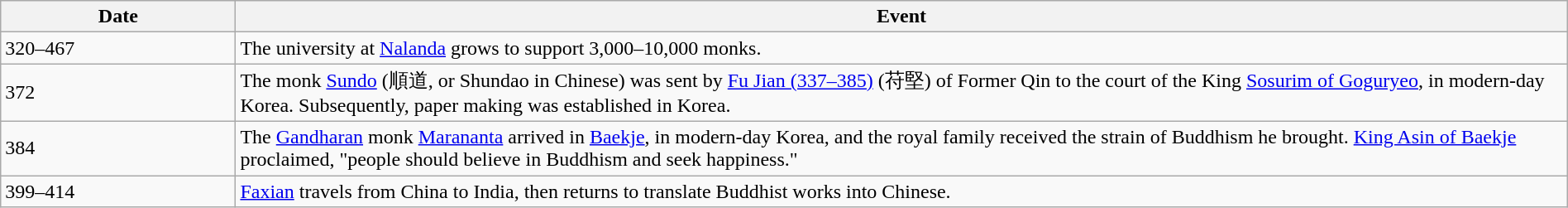<table class="wikitable" width="100%">
<tr>
<th style="width:15%">Date</th>
<th>Event</th>
</tr>
<tr>
<td>320–467</td>
<td>The university at <a href='#'>Nalanda</a> grows to support 3,000–10,000 monks.</td>
</tr>
<tr>
<td>372</td>
<td>The monk <a href='#'>Sundo</a> (順道, or Shundao in Chinese) was sent by <a href='#'>Fu Jian (337–385)</a> (苻堅) of Former Qin to the court of the King <a href='#'>Sosurim of Goguryeo</a>, in modern-day Korea. Subsequently, paper making was established in Korea.</td>
</tr>
<tr>
<td>384</td>
<td>The <a href='#'>Gandharan</a> monk <a href='#'>Marananta</a> arrived in <a href='#'>Baekje</a>, in modern-day Korea, and the royal family received the strain of Buddhism he brought. <a href='#'>King Asin of Baekje</a> proclaimed, "people should believe in Buddhism and seek happiness."</td>
</tr>
<tr>
<td>399–414</td>
<td><a href='#'>Faxian</a> travels from China to India, then returns to translate Buddhist works into Chinese.</td>
</tr>
</table>
